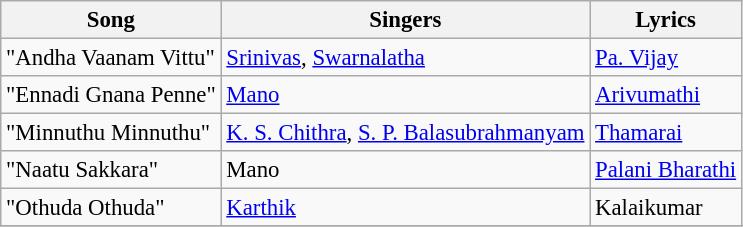<table class="wikitable" style="font-size:95%;">
<tr>
<th>Song</th>
<th>Singers</th>
<th>Lyrics</th>
</tr>
<tr>
<td>"Andha Vaanam Vittu"</td>
<td><a href='#'>Srinivas</a>, <a href='#'>Swarnalatha</a></td>
<td><a href='#'>Pa. Vijay</a></td>
</tr>
<tr>
<td>"Ennadi Gnana Penne"</td>
<td><a href='#'>Mano</a></td>
<td><a href='#'>Arivumathi</a></td>
</tr>
<tr>
<td>"Minnuthu Minnuthu"</td>
<td><a href='#'>K. S. Chithra</a>, <a href='#'>S. P. Balasubrahmanyam</a></td>
<td><a href='#'>Thamarai</a></td>
</tr>
<tr>
<td>"Naatu Sakkara"</td>
<td>Mano</td>
<td><a href='#'>Palani Bharathi</a></td>
</tr>
<tr>
<td>"Othuda Othuda"</td>
<td><a href='#'>Karthik</a></td>
<td>Kalaikumar</td>
</tr>
<tr>
</tr>
</table>
